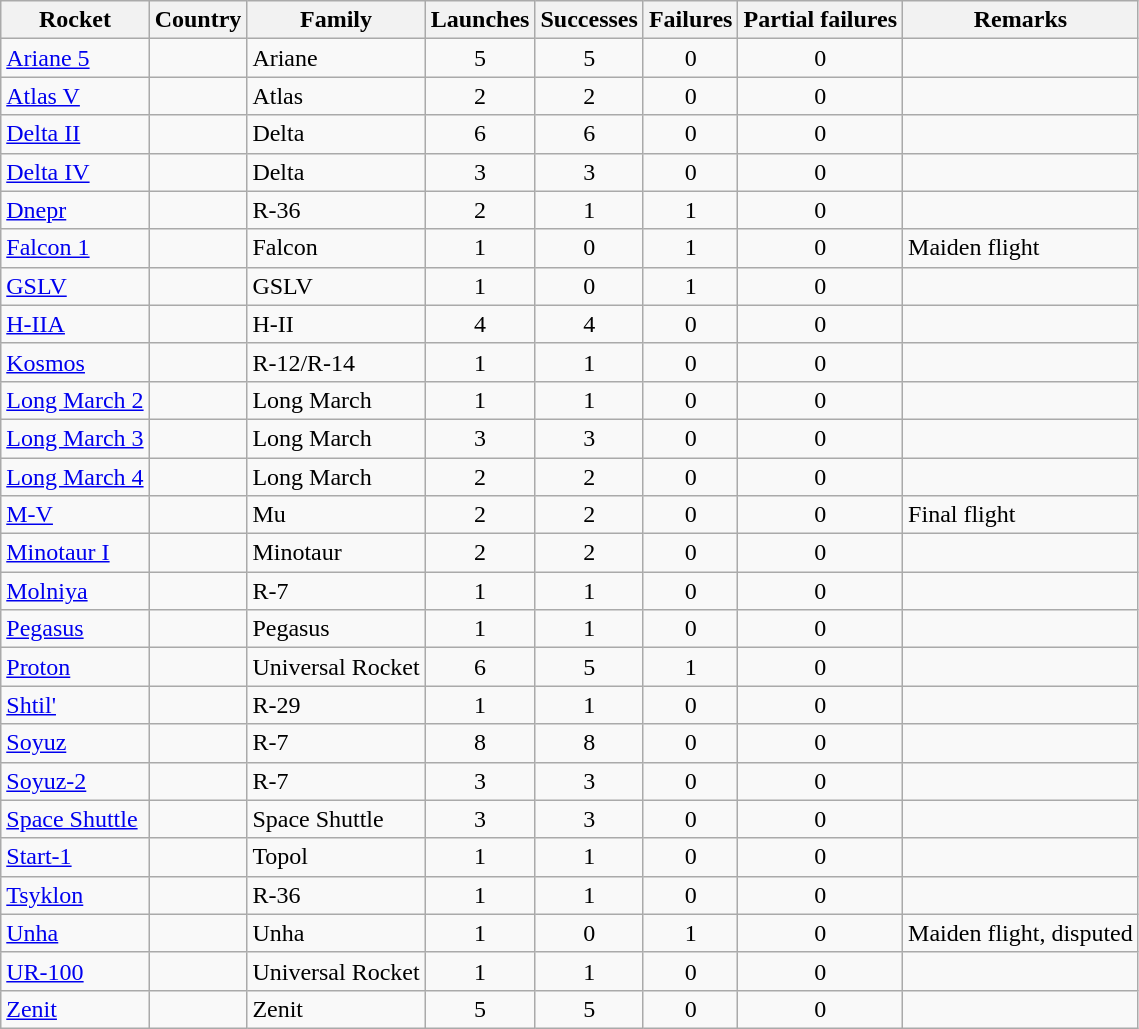<table class="wikitable sortable collapsible collapsed" style=text-align:center>
<tr>
<th>Rocket</th>
<th>Country</th>
<th>Family</th>
<th>Launches</th>
<th>Successes</th>
<th>Failures</th>
<th>Partial failures</th>
<th>Remarks</th>
</tr>
<tr>
<td align=left><a href='#'>Ariane 5</a></td>
<td align=left></td>
<td align=left>Ariane</td>
<td>5</td>
<td>5</td>
<td>0</td>
<td>0</td>
<td></td>
</tr>
<tr>
<td align=left><a href='#'>Atlas V</a></td>
<td align=left></td>
<td align=left>Atlas</td>
<td>2</td>
<td>2</td>
<td>0</td>
<td>0</td>
<td></td>
</tr>
<tr>
<td align=left><a href='#'>Delta II</a></td>
<td align=left></td>
<td align=left>Delta</td>
<td>6</td>
<td>6</td>
<td>0</td>
<td>0</td>
<td></td>
</tr>
<tr>
<td align=left><a href='#'>Delta IV</a></td>
<td align=left></td>
<td align=left>Delta</td>
<td>3</td>
<td>3</td>
<td>0</td>
<td>0</td>
<td></td>
</tr>
<tr>
<td align=left><a href='#'>Dnepr</a></td>
<td align=left></td>
<td align=left>R-36</td>
<td>2</td>
<td>1</td>
<td>1</td>
<td>0</td>
<td></td>
</tr>
<tr>
<td align=left><a href='#'>Falcon 1</a></td>
<td align=left></td>
<td align=left>Falcon</td>
<td>1</td>
<td>0</td>
<td>1</td>
<td>0</td>
<td align=left>Maiden flight</td>
</tr>
<tr>
<td align=left><a href='#'>GSLV</a></td>
<td align=left></td>
<td align=left>GSLV</td>
<td>1</td>
<td>0</td>
<td>1</td>
<td>0</td>
<td></td>
</tr>
<tr>
<td align=left><a href='#'>H-IIA</a></td>
<td align=left></td>
<td align=left>H-II</td>
<td>4</td>
<td>4</td>
<td>0</td>
<td>0</td>
<td></td>
</tr>
<tr>
<td align=left><a href='#'>Kosmos</a></td>
<td align=left></td>
<td align=left>R-12/R-14</td>
<td>1</td>
<td>1</td>
<td>0</td>
<td>0</td>
<td></td>
</tr>
<tr>
<td align=left><a href='#'>Long March 2</a></td>
<td align=left></td>
<td align=left>Long March</td>
<td>1</td>
<td>1</td>
<td>0</td>
<td>0</td>
<td></td>
</tr>
<tr>
<td align=left><a href='#'>Long March 3</a></td>
<td align=left></td>
<td align=left>Long March</td>
<td>3</td>
<td>3</td>
<td>0</td>
<td>0</td>
<td></td>
</tr>
<tr>
<td align=left><a href='#'>Long March 4</a></td>
<td align=left></td>
<td align=left>Long March</td>
<td>2</td>
<td>2</td>
<td>0</td>
<td>0</td>
<td></td>
</tr>
<tr>
<td align=left><a href='#'>M-V</a></td>
<td align=left></td>
<td align=left>Mu</td>
<td>2</td>
<td>2</td>
<td>0</td>
<td>0</td>
<td align=left>Final flight</td>
</tr>
<tr>
<td align=left><a href='#'>Minotaur I</a></td>
<td align=left></td>
<td align=left>Minotaur</td>
<td>2</td>
<td>2</td>
<td>0</td>
<td>0</td>
<td></td>
</tr>
<tr>
<td align=left><a href='#'>Molniya</a></td>
<td align=left></td>
<td align=left>R-7</td>
<td>1</td>
<td>1</td>
<td>0</td>
<td>0</td>
<td></td>
</tr>
<tr>
<td align=left><a href='#'>Pegasus</a></td>
<td align=left></td>
<td align=left>Pegasus</td>
<td>1</td>
<td>1</td>
<td>0</td>
<td>0</td>
<td></td>
</tr>
<tr>
<td align=left><a href='#'>Proton</a></td>
<td align=left></td>
<td align=left>Universal Rocket</td>
<td>6</td>
<td>5</td>
<td>1</td>
<td>0</td>
<td></td>
</tr>
<tr>
<td align=left><a href='#'>Shtil'</a></td>
<td align=left></td>
<td align=left>R-29</td>
<td>1</td>
<td>1</td>
<td>0</td>
<td>0</td>
<td></td>
</tr>
<tr>
<td align=left><a href='#'>Soyuz</a></td>
<td align=left></td>
<td align=left>R-7</td>
<td>8</td>
<td>8</td>
<td>0</td>
<td>0</td>
<td></td>
</tr>
<tr>
<td align=left><a href='#'>Soyuz-2</a></td>
<td align=left></td>
<td align=left>R-7</td>
<td>3</td>
<td>3</td>
<td>0</td>
<td>0</td>
<td></td>
</tr>
<tr>
<td align=left><a href='#'>Space Shuttle</a></td>
<td align=left></td>
<td align=left>Space Shuttle</td>
<td>3</td>
<td>3</td>
<td>0</td>
<td>0</td>
<td></td>
</tr>
<tr>
<td align=left><a href='#'>Start-1</a></td>
<td align=left></td>
<td align=left>Topol</td>
<td>1</td>
<td>1</td>
<td>0</td>
<td>0</td>
<td></td>
</tr>
<tr>
<td align=left><a href='#'>Tsyklon</a></td>
<td align=left></td>
<td align=left>R-36</td>
<td>1</td>
<td>1</td>
<td>0</td>
<td>0</td>
<td></td>
</tr>
<tr>
<td align=left><a href='#'>Unha</a></td>
<td align=left></td>
<td align=left>Unha</td>
<td>1</td>
<td>0</td>
<td>1</td>
<td>0</td>
<td align=left>Maiden flight, disputed</td>
</tr>
<tr>
<td align=left><a href='#'>UR-100</a></td>
<td align=left></td>
<td align=left>Universal Rocket</td>
<td>1</td>
<td>1</td>
<td>0</td>
<td>0</td>
<td></td>
</tr>
<tr>
<td align=left><a href='#'>Zenit</a></td>
<td align=left></td>
<td align=left>Zenit</td>
<td>5</td>
<td>5</td>
<td>0</td>
<td>0</td>
<td></td>
</tr>
</table>
